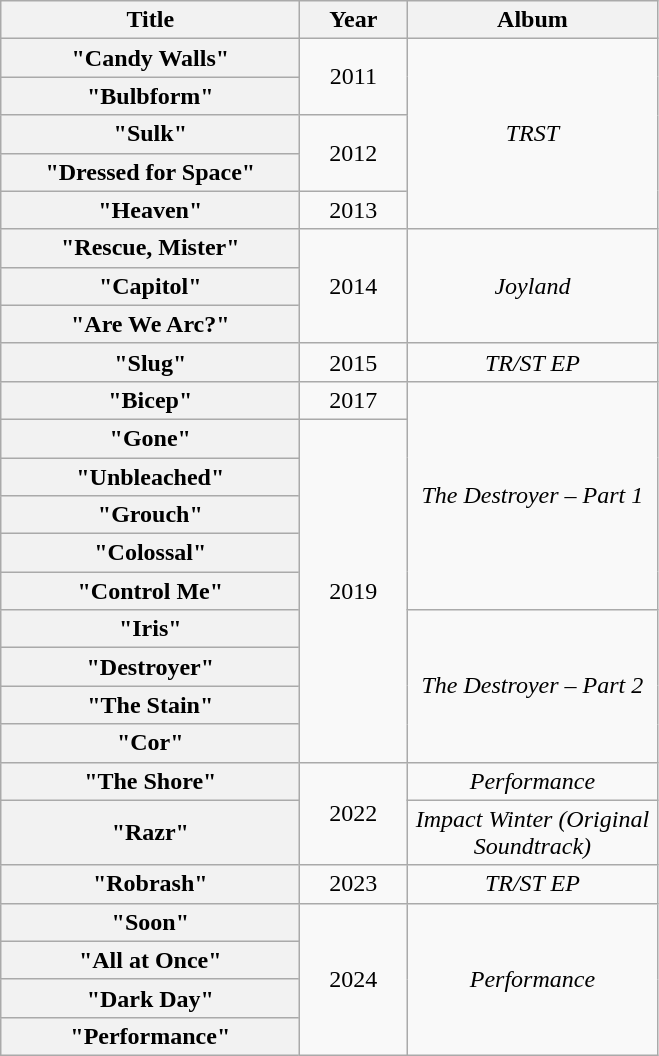<table class="wikitable plainrowheaders" style="text-align:center">
<tr>
<th scope="col" style="width:12em;">Title</th>
<th scope="col" style="width:4em;">Year</th>
<th scope="col" style="width:10em;">Album</th>
</tr>
<tr>
<th scope="row">"Candy Walls"</th>
<td rowspan="2">2011</td>
<td rowspan="5"><em>TRST</em></td>
</tr>
<tr>
<th scope="row">"Bulbform"</th>
</tr>
<tr>
<th scope="row">"Sulk"</th>
<td rowspan="2">2012</td>
</tr>
<tr>
<th scope="row">"Dressed for Space"</th>
</tr>
<tr>
<th scope="row">"Heaven"</th>
<td>2013</td>
</tr>
<tr>
<th scope="row">"Rescue, Mister"</th>
<td rowspan="3">2014</td>
<td rowspan="3"><em>Joyland</em></td>
</tr>
<tr>
<th scope="row">"Capitol"</th>
</tr>
<tr>
<th scope="row">"Are We Arc?"</th>
</tr>
<tr>
<th scope="row">"Slug"</th>
<td>2015</td>
<td><em>TR/ST EP</em></td>
</tr>
<tr>
<th scope="row">"Bicep"</th>
<td>2017</td>
<td rowspan="6"><em>The Destroyer – Part 1</em></td>
</tr>
<tr>
<th scope="row">"Gone"</th>
<td rowspan="9">2019</td>
</tr>
<tr>
<th scope="row">"Unbleached"</th>
</tr>
<tr>
<th scope="row">"Grouch"</th>
</tr>
<tr>
<th scope="row">"Colossal"</th>
</tr>
<tr>
<th scope="row">"Control Me"</th>
</tr>
<tr>
<th scope="row">"Iris"</th>
<td rowspan="4"><em>The Destroyer – Part 2</em></td>
</tr>
<tr>
<th scope="row">"Destroyer"</th>
</tr>
<tr>
<th scope="row">"The Stain"</th>
</tr>
<tr>
<th scope="row">"Cor"</th>
</tr>
<tr>
<th scope="row">"The Shore"</th>
<td rowspan="2">2022</td>
<td><em>Performance</em></td>
</tr>
<tr>
<th scope="row">"Razr"</th>
<td><em>Impact Winter (Original Soundtrack)</em></td>
</tr>
<tr>
<th scope="row">"Robrash"</th>
<td>2023</td>
<td><em>TR/ST EP</em></td>
</tr>
<tr>
<th scope="row">"Soon"</th>
<td rowspan="4">2024</td>
<td rowspan="4"><em>Performance</em></td>
</tr>
<tr>
<th scope="row">"All at Once"</th>
</tr>
<tr>
<th scope="row">"Dark Day"</th>
</tr>
<tr>
<th scope="row">"Performance"</th>
</tr>
</table>
